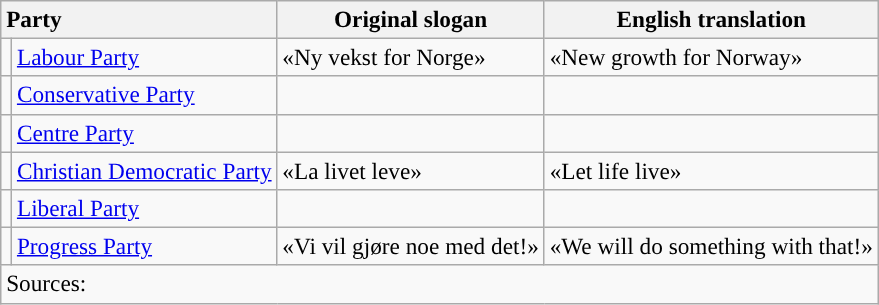<table class="wikitable" style="font-size:97%; text-align:left">
<tr>
<th colspan="2" style="text-align:left;">Party</th>
<th>Original slogan</th>
<th>English translation</th>
</tr>
<tr>
<td style="background:"></td>
<td><a href='#'>Labour Party</a></td>
<td>«Ny vekst for Norge»</td>
<td>«New growth for Norway»</td>
</tr>
<tr>
<td style="background:"></td>
<td><a href='#'>Conservative Party</a></td>
<td></td>
<td></td>
</tr>
<tr>
<td style="background:"></td>
<td><a href='#'>Centre Party</a></td>
<td></td>
<td></td>
</tr>
<tr>
<td style="background:"></td>
<td><a href='#'>Christian Democratic Party</a></td>
<td>«La livet leve»</td>
<td>«Let life live»</td>
</tr>
<tr>
<td style="background:"></td>
<td><a href='#'>Liberal Party</a></td>
<td></td>
<td></td>
</tr>
<tr>
<td style="background:"></td>
<td><a href='#'>Progress Party</a></td>
<td>«Vi vil gjøre noe med det!»</td>
<td>«We will do something with that!»</td>
</tr>
<tr>
<td colspan="4">Sources: </td>
</tr>
</table>
